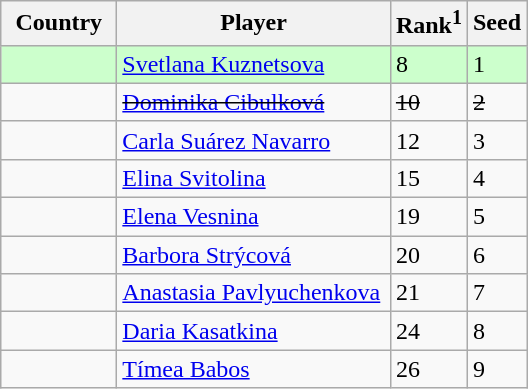<table class="sortable wikitable">
<tr>
<th width="70">Country</th>
<th width="175">Player</th>
<th>Rank<sup>1</sup></th>
<th>Seed</th>
</tr>
<tr style="background:#cfc;">
<td></td>
<td><a href='#'>Svetlana Kuznetsova</a></td>
<td>8</td>
<td>1</td>
</tr>
<tr>
<td><s></s></td>
<td><s><a href='#'>Dominika Cibulková</a></s></td>
<td><s>10</s></td>
<td><s>2</s></td>
</tr>
<tr>
<td></td>
<td><a href='#'>Carla Suárez Navarro</a></td>
<td>12</td>
<td>3</td>
</tr>
<tr>
<td></td>
<td><a href='#'>Elina Svitolina</a></td>
<td>15</td>
<td>4</td>
</tr>
<tr>
<td></td>
<td><a href='#'>Elena Vesnina</a></td>
<td>19</td>
<td>5</td>
</tr>
<tr>
<td></td>
<td><a href='#'>Barbora Strýcová</a></td>
<td>20</td>
<td>6</td>
</tr>
<tr>
<td></td>
<td><a href='#'>Anastasia Pavlyuchenkova</a></td>
<td>21</td>
<td>7</td>
</tr>
<tr>
<td></td>
<td><a href='#'>Daria Kasatkina</a></td>
<td>24</td>
<td>8</td>
</tr>
<tr>
<td></td>
<td><a href='#'>Tímea Babos</a></td>
<td>26</td>
<td>9</td>
</tr>
</table>
